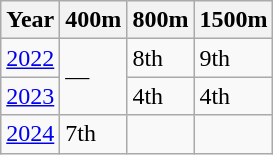<table class="wikitable">
<tr>
<th>Year</th>
<th>400m</th>
<th>800m</th>
<th>1500m</th>
</tr>
<tr>
<td><a href='#'>2022</a></td>
<td rowspan="2">—</td>
<td>8th</td>
<td>9th</td>
</tr>
<tr>
<td><a href='#'>2023</a></td>
<td>4th</td>
<td>4th</td>
</tr>
<tr>
<td><a href='#'>2024</a></td>
<td>7th</td>
<td></td>
<td></td>
</tr>
</table>
